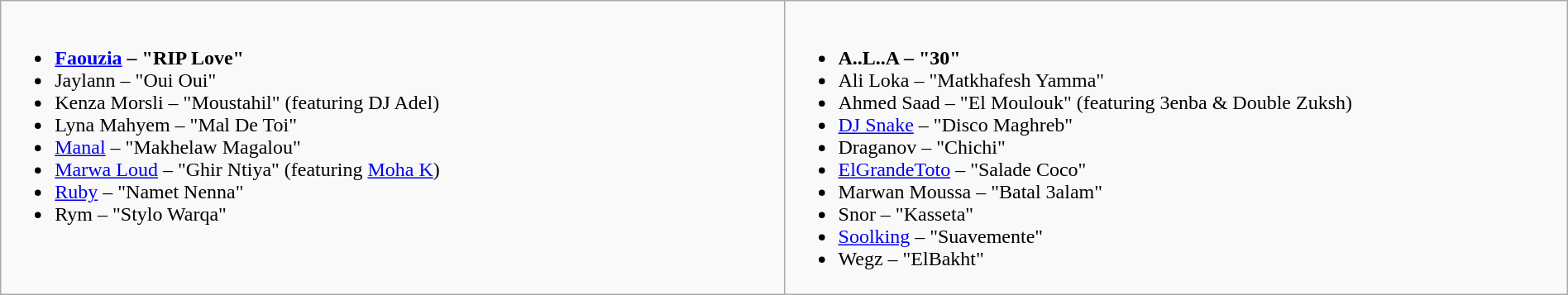<table class="wikitable" role="presentation" width="100%">
<tr>
<td style="vertical-align:top; width:50%;"><br><ul><li> <strong><a href='#'>Faouzia</a> – "RIP Love"</strong></li><li> Jaylann – "Oui Oui"</li><li> Kenza Morsli – "Moustahil" (featuring DJ Adel)</li><li> Lyna Mahyem – "Mal De Toi"</li><li> <a href='#'>Manal</a> – "Makhelaw Magalou"</li><li> <a href='#'>Marwa Loud</a> – "Ghir Ntiya" (featuring <a href='#'>Moha K</a>)</li><li> <a href='#'>Ruby</a> – "Namet Nenna"</li><li> Rym – "Stylo Warqa"</li></ul></td>
<td style="vertical-align:top; width:50%;"><br><ul><li> <strong>A..L..A – "30"</strong></li><li> Ali Loka – "Matkhafesh Yamma"</li><li> Ahmed Saad – "El Moulouk" (featuring 3enba & Double Zuksh)</li><li> <a href='#'>DJ Snake</a> – "Disco Maghreb"</li><li> Draganov – "Chichi"</li><li> <a href='#'>ElGrandeToto</a> – "Salade Coco"</li><li> Marwan Moussa – "Batal 3alam"</li><li> Snor – "Kasseta"</li><li> <a href='#'>Soolking</a> – "Suavemente"</li><li> Wegz – "ElBakht"</li></ul></td>
</tr>
</table>
